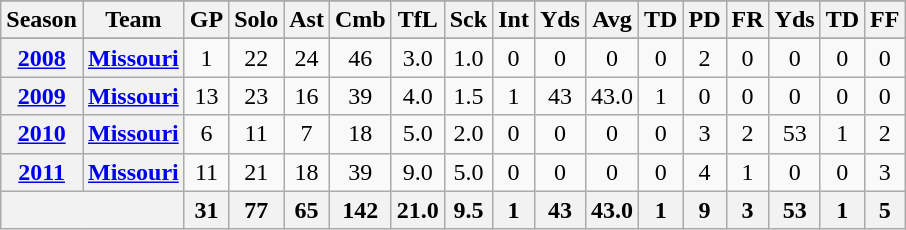<table class="wikitable" style="text-align:center;">
<tr>
</tr>
<tr>
<th>Season</th>
<th>Team</th>
<th>GP</th>
<th>Solo</th>
<th>Ast</th>
<th>Cmb</th>
<th>TfL</th>
<th>Sck</th>
<th>Int</th>
<th>Yds</th>
<th>Avg</th>
<th>TD</th>
<th>PD</th>
<th>FR</th>
<th>Yds</th>
<th>TD</th>
<th>FF</th>
</tr>
<tr>
</tr>
<tr>
<th><a href='#'>2008</a></th>
<th><a href='#'>Missouri</a></th>
<td>1</td>
<td>22</td>
<td>24</td>
<td>46</td>
<td>3.0</td>
<td>1.0</td>
<td>0</td>
<td>0</td>
<td>0</td>
<td>0</td>
<td>2</td>
<td>0</td>
<td>0</td>
<td>0</td>
<td>0</td>
</tr>
<tr>
<th><a href='#'>2009</a></th>
<th><a href='#'>Missouri</a></th>
<td>13</td>
<td>23</td>
<td>16</td>
<td>39</td>
<td>4.0</td>
<td>1.5</td>
<td>1</td>
<td>43</td>
<td>43.0</td>
<td>1</td>
<td>0</td>
<td>0</td>
<td>0</td>
<td>0</td>
<td>0</td>
</tr>
<tr>
<th><a href='#'>2010</a></th>
<th><a href='#'>Missouri</a></th>
<td>6</td>
<td>11</td>
<td>7</td>
<td>18</td>
<td>5.0</td>
<td>2.0</td>
<td>0</td>
<td>0</td>
<td>0</td>
<td>0</td>
<td>3</td>
<td>2</td>
<td>53</td>
<td>1</td>
<td>2</td>
</tr>
<tr>
<th><a href='#'>2011</a></th>
<th><a href='#'>Missouri</a></th>
<td>11</td>
<td>21</td>
<td>18</td>
<td>39</td>
<td>9.0</td>
<td>5.0</td>
<td>0</td>
<td>0</td>
<td>0</td>
<td>0</td>
<td>4</td>
<td>1</td>
<td>0</td>
<td>0</td>
<td>3</td>
</tr>
<tr>
<th colspan="2"></th>
<th>31</th>
<th>77</th>
<th>65</th>
<th>142</th>
<th>21.0</th>
<th>9.5</th>
<th>1</th>
<th>43</th>
<th>43.0</th>
<th>1</th>
<th>9</th>
<th>3</th>
<th>53</th>
<th>1</th>
<th>5</th>
</tr>
</table>
